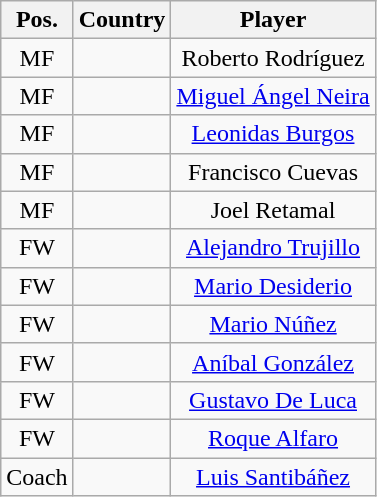<table class="wikitable" style="text-align: center;">
<tr>
<th>Pos.</th>
<th>Country</th>
<th>Player</th>
</tr>
<tr>
<td>MF</td>
<td></td>
<td>Roberto Rodríguez</td>
</tr>
<tr>
<td>MF</td>
<td></td>
<td><a href='#'>Miguel Ángel Neira</a></td>
</tr>
<tr>
<td>MF</td>
<td></td>
<td><a href='#'>Leonidas Burgos</a></td>
</tr>
<tr>
<td>MF</td>
<td></td>
<td>Francisco Cuevas</td>
</tr>
<tr>
<td>MF</td>
<td></td>
<td>Joel Retamal</td>
</tr>
<tr>
<td>FW</td>
<td></td>
<td><a href='#'>Alejandro Trujillo</a></td>
</tr>
<tr>
<td>FW</td>
<td></td>
<td><a href='#'>Mario Desiderio</a></td>
</tr>
<tr>
<td>FW</td>
<td></td>
<td><a href='#'>Mario Núñez</a></td>
</tr>
<tr>
<td>FW</td>
<td></td>
<td><a href='#'>Aníbal González</a></td>
</tr>
<tr>
<td>FW</td>
<td></td>
<td><a href='#'>Gustavo De Luca</a></td>
</tr>
<tr>
<td>FW</td>
<td></td>
<td><a href='#'>Roque Alfaro</a></td>
</tr>
<tr>
<td>Coach</td>
<td></td>
<td><a href='#'>Luis Santibáñez</a></td>
</tr>
</table>
